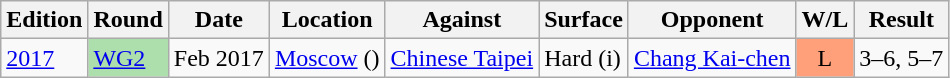<table class="wikitable">
<tr>
<th>Edition</th>
<th>Round</th>
<th>Date</th>
<th>Location</th>
<th>Against</th>
<th>Surface</th>
<th>Opponent</th>
<th>W/L</th>
<th>Result</th>
</tr>
<tr>
<td><a href='#'>2017</a></td>
<td bgcolor=addfad><a href='#'>WG2</a></td>
<td>Feb 2017</td>
<td><a href='#'>Moscow</a> ()</td>
<td> <a href='#'>Chinese Taipei</a></td>
<td>Hard (i)</td>
<td><a href='#'>Chang Kai-chen</a></td>
<td align="center" bgcolor="FFA07A">L</td>
<td>3–6, 5–7</td>
</tr>
</table>
